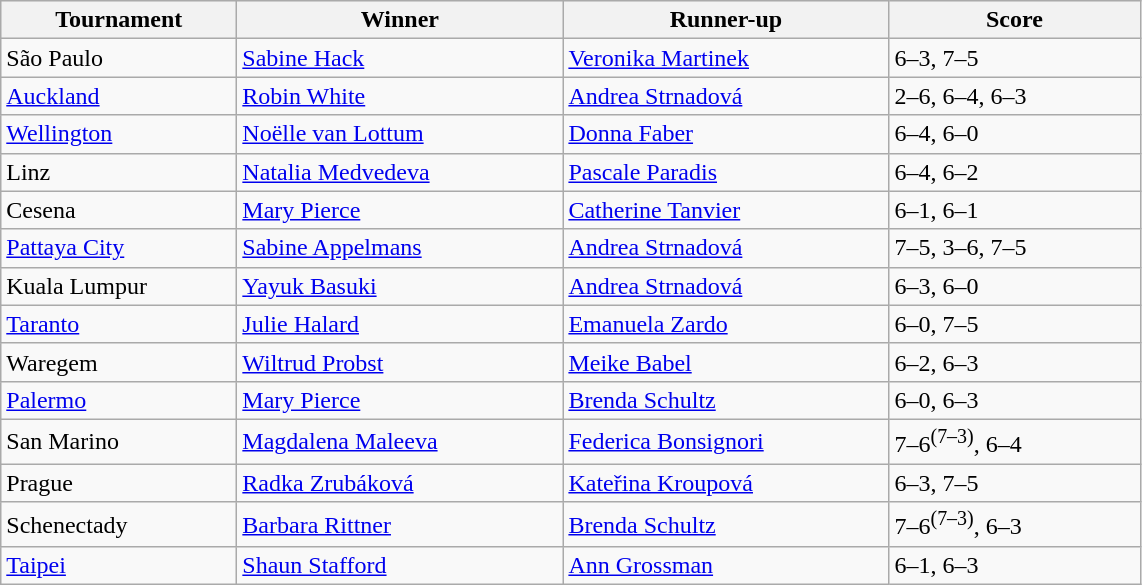<table class="wikitable">
<tr style="background:#efefef;">
<th style="width:150px;">Tournament</th>
<th style="width:210px;">Winner</th>
<th style="width:210px;">Runner-up</th>
<th style="width:160px;">Score</th>
</tr>
<tr>
<td>São Paulo</td>
<td> <a href='#'>Sabine Hack</a></td>
<td> <a href='#'>Veronika Martinek</a></td>
<td>6–3, 7–5</td>
</tr>
<tr>
<td><a href='#'>Auckland</a></td>
<td> <a href='#'>Robin White</a></td>
<td> <a href='#'>Andrea Strnadová</a></td>
<td>2–6, 6–4, 6–3</td>
</tr>
<tr>
<td><a href='#'>Wellington</a></td>
<td> <a href='#'>Noëlle van Lottum</a></td>
<td> <a href='#'>Donna Faber</a></td>
<td>6–4, 6–0</td>
</tr>
<tr>
<td>Linz</td>
<td> <a href='#'>Natalia Medvedeva</a></td>
<td> <a href='#'>Pascale Paradis</a></td>
<td>6–4, 6–2</td>
</tr>
<tr>
<td>Cesena</td>
<td> <a href='#'>Mary Pierce</a></td>
<td> <a href='#'>Catherine Tanvier</a></td>
<td>6–1, 6–1</td>
</tr>
<tr>
<td><a href='#'>Pattaya City</a></td>
<td> <a href='#'>Sabine Appelmans</a></td>
<td> <a href='#'>Andrea Strnadová</a></td>
<td>7–5, 3–6, 7–5</td>
</tr>
<tr>
<td>Kuala Lumpur</td>
<td> <a href='#'>Yayuk Basuki</a></td>
<td> <a href='#'>Andrea Strnadová</a></td>
<td>6–3, 6–0</td>
</tr>
<tr>
<td><a href='#'>Taranto</a></td>
<td> <a href='#'>Julie Halard</a></td>
<td> <a href='#'>Emanuela Zardo</a></td>
<td>6–0, 7–5</td>
</tr>
<tr>
<td>Waregem</td>
<td> <a href='#'>Wiltrud Probst</a></td>
<td> <a href='#'>Meike Babel</a></td>
<td>6–2, 6–3</td>
</tr>
<tr>
<td><a href='#'>Palermo</a></td>
<td> <a href='#'>Mary Pierce</a></td>
<td> <a href='#'>Brenda Schultz</a></td>
<td>6–0, 6–3</td>
</tr>
<tr>
<td>San Marino</td>
<td> <a href='#'>Magdalena Maleeva</a></td>
<td> <a href='#'>Federica Bonsignori</a></td>
<td>7–6<sup>(7–3)</sup>, 6–4</td>
</tr>
<tr>
<td>Prague</td>
<td> <a href='#'>Radka Zrubáková</a></td>
<td> <a href='#'>Kateřina Kroupová</a></td>
<td>6–3, 7–5</td>
</tr>
<tr>
<td>Schenectady</td>
<td> <a href='#'>Barbara Rittner</a></td>
<td> <a href='#'>Brenda Schultz</a></td>
<td>7–6<sup>(7–3)</sup>, 6–3</td>
</tr>
<tr>
<td><a href='#'>Taipei</a></td>
<td> <a href='#'>Shaun Stafford</a></td>
<td> <a href='#'>Ann Grossman</a></td>
<td>6–1, 6–3</td>
</tr>
</table>
